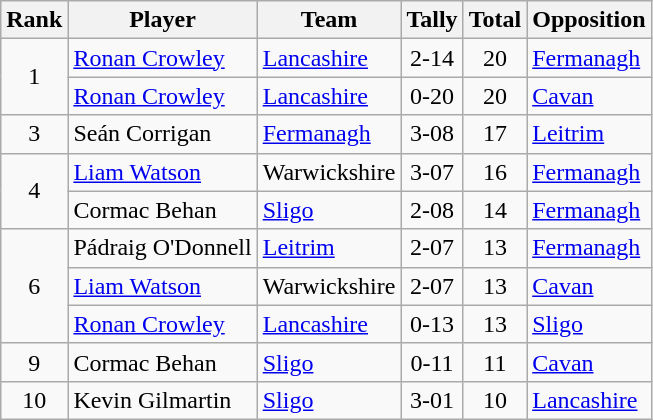<table class="wikitable">
<tr>
<th>Rank</th>
<th>Player</th>
<th>Team</th>
<th>Tally</th>
<th>Total</th>
<th>Opposition</th>
</tr>
<tr>
<td rowspan="2" align="center">1</td>
<td><a href='#'>Ronan Crowley</a></td>
<td><a href='#'>Lancashire</a></td>
<td align="center">2-14</td>
<td align="center">20</td>
<td><a href='#'>Fermanagh</a></td>
</tr>
<tr>
<td><a href='#'>Ronan Crowley</a></td>
<td><a href='#'>Lancashire</a></td>
<td align="center">0-20</td>
<td align="center">20</td>
<td><a href='#'>Cavan</a></td>
</tr>
<tr>
<td rowspan="1" align="center">3</td>
<td>Seán Corrigan</td>
<td><a href='#'>Fermanagh</a></td>
<td align="center">3-08</td>
<td align="center">17</td>
<td><a href='#'>Leitrim</a></td>
</tr>
<tr>
<td rowspan="2" align="center">4</td>
<td><a href='#'>Liam Watson</a></td>
<td>Warwickshire</td>
<td align="center">3-07</td>
<td align="center">16</td>
<td><a href='#'>Fermanagh</a></td>
</tr>
<tr>
<td>Cormac Behan</td>
<td><a href='#'>Sligo</a></td>
<td align="center">2-08</td>
<td align="center">14</td>
<td><a href='#'>Fermanagh</a></td>
</tr>
<tr>
<td rowspan="3" align="center">6</td>
<td>Pádraig O'Donnell</td>
<td><a href='#'>Leitrim</a></td>
<td align="center">2-07</td>
<td align="center">13</td>
<td><a href='#'>Fermanagh</a></td>
</tr>
<tr>
<td><a href='#'>Liam Watson</a></td>
<td>Warwickshire</td>
<td align="center">2-07</td>
<td align="center">13</td>
<td><a href='#'>Cavan</a></td>
</tr>
<tr>
<td><a href='#'>Ronan Crowley</a></td>
<td><a href='#'>Lancashire</a></td>
<td align="center">0-13</td>
<td align="center">13</td>
<td><a href='#'>Sligo</a></td>
</tr>
<tr>
<td rowspan="1" align="center">9</td>
<td>Cormac Behan</td>
<td><a href='#'>Sligo</a></td>
<td align="center">0-11</td>
<td align="center">11</td>
<td><a href='#'>Cavan</a></td>
</tr>
<tr>
<td rowspan="1" align="center">10</td>
<td>Kevin Gilmartin</td>
<td><a href='#'>Sligo</a></td>
<td align="center">3-01</td>
<td align="center">10</td>
<td><a href='#'>Lancashire</a></td>
</tr>
</table>
